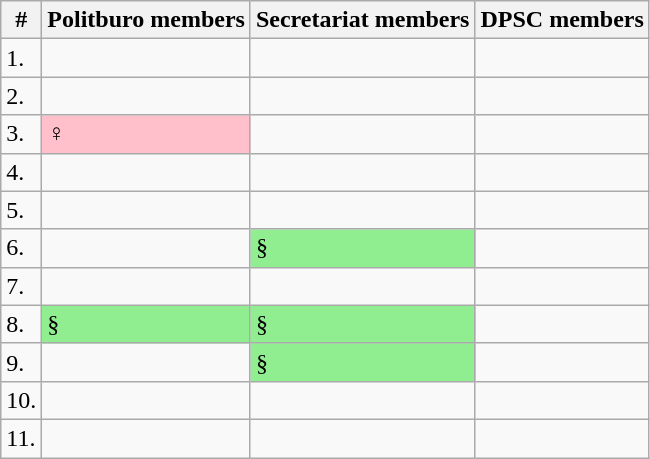<table class="wikitable plainrowheaders">
<tr>
<th scope="col">#</th>
<th scope="col">Politburo members</th>
<th scope="col">Secretariat members</th>
<th scope="col">DPSC members</th>
</tr>
<tr>
<td>1.</td>
<td></td>
<td></td>
<td></td>
</tr>
<tr>
<td>2.</td>
<td></td>
<td></td>
<td></td>
</tr>
<tr>
<td>3.</td>
<td scope="row" bgcolor=Pink>♀</td>
<td scope="row"></td>
<td></td>
</tr>
<tr>
<td>4.</td>
<td></td>
<td></td>
<td></td>
</tr>
<tr>
<td>5.</td>
<td></td>
<td></td>
<td></td>
</tr>
<tr>
<td>6.</td>
<td></td>
<td scope="row" bgcolor=Lightgreen>§</td>
<td></td>
</tr>
<tr>
<td>7.</td>
<td></td>
<td></td>
<td></td>
</tr>
<tr>
<td>8.</td>
<td scope="row" bgcolor=Lightgreen>§</td>
<td scope="row" bgcolor=Lightgreen>§</td>
<td></td>
</tr>
<tr>
<td>9.</td>
<td></td>
<td scope="row" bgcolor=Lightgreen>§</td>
<td></td>
</tr>
<tr>
<td>10.</td>
<td></td>
<td></td>
<td></td>
</tr>
<tr>
<td>11.</td>
<td scope="row"></td>
<td></td>
<td></td>
</tr>
</table>
